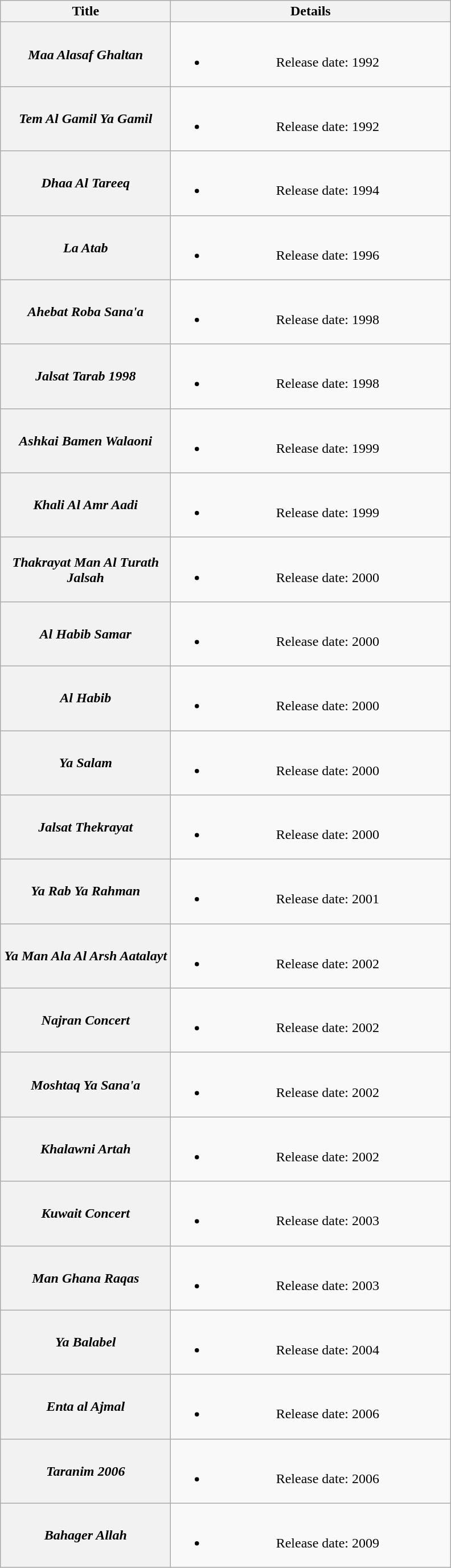<table class="wikitable plainrowheaders" style="text-align:center;">
<tr>
<th style="width:12em;">Title</th>
<th style="width:20em;">Details</th>
</tr>
<tr>
<th scope="row"><em>Maa Alasaf Ghaltan</em></th>
<td><br><ul><li>Release date: 1992</li></ul></td>
</tr>
<tr>
<th scope="row"><em>Tem Al Gamil Ya Gamil</em></th>
<td><br><ul><li>Release date: 1992</li></ul></td>
</tr>
<tr>
<th scope="row"><em>Dhaa Al Tareeq</em></th>
<td><br><ul><li>Release date: 1994</li></ul></td>
</tr>
<tr>
<th scope="row"><em>La Atab</em></th>
<td><br><ul><li>Release date: 1996</li></ul></td>
</tr>
<tr>
<th scope="row"><em>Ahebat Roba Sana'a</em></th>
<td><br><ul><li>Release date: 1998</li></ul></td>
</tr>
<tr>
<th scope="row"><em>Jalsat Tarab 1998</em></th>
<td><br><ul><li>Release date: 1998</li></ul></td>
</tr>
<tr>
<th scope="row"><em>Ashkai Bamen Walaoni</em></th>
<td><br><ul><li>Release date: 1999</li></ul></td>
</tr>
<tr>
<th scope="row"><em>Khali Al Amr Aadi</em></th>
<td><br><ul><li>Release date: 1999</li></ul></td>
</tr>
<tr>
<th scope="row"><em>Thakrayat Man Al Turath Jalsah</em></th>
<td><br><ul><li>Release date: 2000</li></ul></td>
</tr>
<tr>
<th scope="row"><em>Al Habib Samar</em></th>
<td><br><ul><li>Release date: 2000</li></ul></td>
</tr>
<tr>
<th scope="row"><em>Al Habib</em></th>
<td><br><ul><li>Release date: 2000</li></ul></td>
</tr>
<tr>
<th scope="row"><em>Ya Salam</em></th>
<td><br><ul><li>Release date: 2000</li></ul></td>
</tr>
<tr>
<th scope="row"><em>Jalsat Thekrayat</em></th>
<td><br><ul><li>Release date: 2000</li></ul></td>
</tr>
<tr>
<th scope="row"><em>Ya Rab Ya Rahman</em></th>
<td><br><ul><li>Release date: 2001</li></ul></td>
</tr>
<tr>
<th scope="row"><em>Ya Man Ala Al Arsh Aatalayt</em></th>
<td><br><ul><li>Release date: 2002</li></ul></td>
</tr>
<tr>
<th scope="row"><em>Najran Concert</em></th>
<td><br><ul><li>Release date: 2002</li></ul></td>
</tr>
<tr>
<th scope="row"><em>Moshtaq Ya Sana'a</em></th>
<td><br><ul><li>Release date: 2002</li></ul></td>
</tr>
<tr>
<th scope="row"><em>Khalawni Artah</em></th>
<td><br><ul><li>Release date: 2002</li></ul></td>
</tr>
<tr>
<th scope="row"><em>Kuwait Concert </em></th>
<td><br><ul><li>Release date: 2003</li></ul></td>
</tr>
<tr>
<th scope="row"><em>Man Ghana Raqas</em></th>
<td><br><ul><li>Release date: 2003</li></ul></td>
</tr>
<tr>
<th scope="row"><em>Ya Balabel</em></th>
<td><br><ul><li>Release date: 2004</li></ul></td>
</tr>
<tr>
<th scope="row"><em>Enta al Ajmal</em></th>
<td><br><ul><li>Release date: 2006</li></ul></td>
</tr>
<tr>
<th scope="row"><em>Taranim 2006</em></th>
<td><br><ul><li>Release date: 2006</li></ul></td>
</tr>
<tr>
<th scope="row"><em>Bahager Allah</em></th>
<td><br><ul><li>Release date: 2009</li></ul></td>
</tr>
</table>
